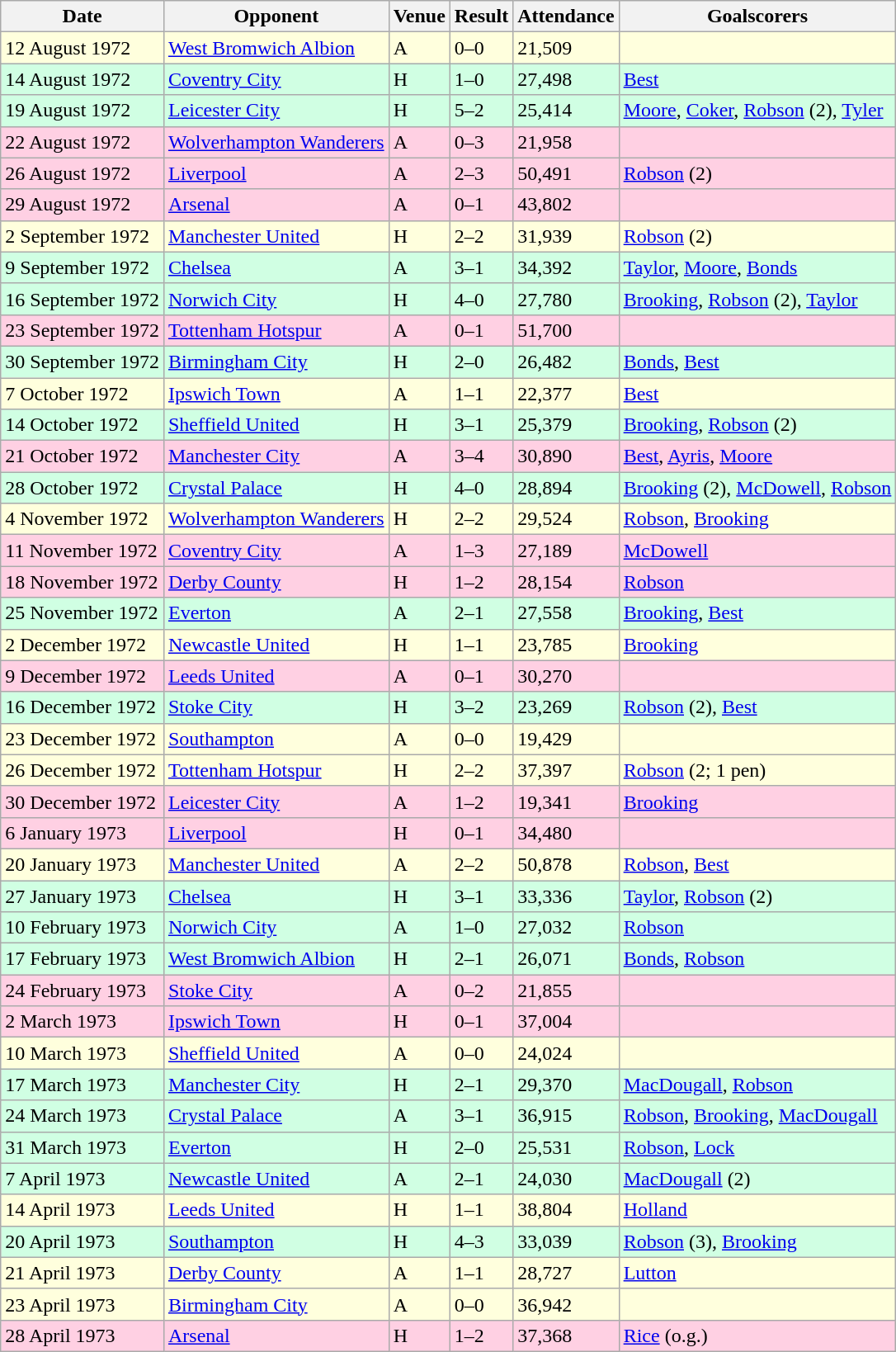<table class="wikitable">
<tr>
<th>Date</th>
<th>Opponent</th>
<th>Venue</th>
<th>Result</th>
<th>Attendance</th>
<th>Goalscorers</th>
</tr>
<tr style="background-color: #ffffdd;">
<td>12 August 1972</td>
<td><a href='#'>West Bromwich Albion</a></td>
<td>A</td>
<td>0–0</td>
<td>21,509</td>
<td></td>
</tr>
<tr style="background-color: #d0ffe3;">
<td>14 August 1972</td>
<td><a href='#'>Coventry City</a></td>
<td>H</td>
<td>1–0</td>
<td>27,498</td>
<td><a href='#'>Best</a></td>
</tr>
<tr style="background-color: #d0ffe3;">
<td>19 August 1972</td>
<td><a href='#'>Leicester City</a></td>
<td>H</td>
<td>5–2</td>
<td>25,414</td>
<td><a href='#'>Moore</a>, <a href='#'>Coker</a>, <a href='#'>Robson</a> (2), <a href='#'>Tyler</a></td>
</tr>
<tr style="background-color: #ffd0e3;">
<td>22 August 1972</td>
<td><a href='#'>Wolverhampton Wanderers</a></td>
<td>A</td>
<td>0–3</td>
<td>21,958</td>
<td></td>
</tr>
<tr style="background-color: #ffd0e3;">
<td>26 August 1972</td>
<td><a href='#'>Liverpool</a></td>
<td>A</td>
<td>2–3</td>
<td>50,491</td>
<td><a href='#'>Robson</a> (2)</td>
</tr>
<tr style="background-color: #ffd0e3;">
<td>29 August 1972</td>
<td><a href='#'>Arsenal</a></td>
<td>A</td>
<td>0–1</td>
<td>43,802</td>
<td></td>
</tr>
<tr style="background-color: #ffffdd;">
<td>2 September 1972</td>
<td><a href='#'>Manchester United</a></td>
<td>H</td>
<td>2–2</td>
<td>31,939</td>
<td><a href='#'>Robson</a> (2)</td>
</tr>
<tr style="background-color: #d0ffe3;">
<td>9 September 1972</td>
<td><a href='#'>Chelsea</a></td>
<td>A</td>
<td>3–1</td>
<td>34,392</td>
<td><a href='#'>Taylor</a>, <a href='#'>Moore</a>, <a href='#'>Bonds</a></td>
</tr>
<tr style="background-color: #d0ffe3;">
<td>16 September 1972</td>
<td><a href='#'>Norwich City</a></td>
<td>H</td>
<td>4–0</td>
<td>27,780</td>
<td><a href='#'>Brooking</a>, <a href='#'>Robson</a> (2), <a href='#'>Taylor</a></td>
</tr>
<tr style="background-color: #ffd0e3;">
<td>23 September 1972</td>
<td><a href='#'>Tottenham Hotspur</a></td>
<td>A</td>
<td>0–1</td>
<td>51,700</td>
<td></td>
</tr>
<tr style="background-color: #d0ffe3;">
<td>30 September 1972</td>
<td><a href='#'>Birmingham City</a></td>
<td>H</td>
<td>2–0</td>
<td>26,482</td>
<td><a href='#'>Bonds</a>, <a href='#'>Best</a></td>
</tr>
<tr style="background-color: #ffffdd;">
<td>7 October 1972</td>
<td><a href='#'>Ipswich Town</a></td>
<td>A</td>
<td>1–1</td>
<td>22,377</td>
<td><a href='#'>Best</a></td>
</tr>
<tr style="background-color: #d0ffe3;">
<td>14 October 1972</td>
<td><a href='#'>Sheffield United</a></td>
<td>H</td>
<td>3–1</td>
<td>25,379</td>
<td><a href='#'>Brooking</a>, <a href='#'>Robson</a> (2)</td>
</tr>
<tr style="background-color: #ffd0e3;">
<td>21 October 1972</td>
<td><a href='#'>Manchester City</a></td>
<td>A</td>
<td>3–4</td>
<td>30,890</td>
<td><a href='#'>Best</a>, <a href='#'>Ayris</a>, <a href='#'>Moore</a></td>
</tr>
<tr style="background-color: #d0ffe3;">
<td>28 October 1972</td>
<td><a href='#'>Crystal Palace</a></td>
<td>H</td>
<td>4–0</td>
<td>28,894</td>
<td><a href='#'>Brooking</a> (2), <a href='#'>McDowell</a>, <a href='#'>Robson</a></td>
</tr>
<tr style="background-color: #ffffdd;">
<td>4 November 1972</td>
<td><a href='#'>Wolverhampton Wanderers</a></td>
<td>H</td>
<td>2–2</td>
<td>29,524</td>
<td><a href='#'>Robson</a>, <a href='#'>Brooking</a></td>
</tr>
<tr style="background-color: #ffd0e3;">
<td>11 November 1972</td>
<td><a href='#'>Coventry City</a></td>
<td>A</td>
<td>1–3</td>
<td>27,189</td>
<td><a href='#'>McDowell</a></td>
</tr>
<tr style="background-color: #ffd0e3;">
<td>18 November 1972</td>
<td><a href='#'>Derby County</a></td>
<td>H</td>
<td>1–2</td>
<td>28,154</td>
<td><a href='#'>Robson</a></td>
</tr>
<tr style="background-color: #d0ffe3;">
<td>25 November 1972</td>
<td><a href='#'>Everton</a></td>
<td>A</td>
<td>2–1</td>
<td>27,558</td>
<td><a href='#'>Brooking</a>, <a href='#'>Best</a></td>
</tr>
<tr style="background-color: #ffffdd;">
<td>2 December 1972</td>
<td><a href='#'>Newcastle United</a></td>
<td>H</td>
<td>1–1</td>
<td>23,785</td>
<td><a href='#'>Brooking</a></td>
</tr>
<tr style="background-color: #ffd0e3;">
<td>9 December 1972</td>
<td><a href='#'>Leeds United</a></td>
<td>A</td>
<td>0–1</td>
<td>30,270</td>
<td></td>
</tr>
<tr style="background-color: #d0ffe3;">
<td>16 December 1972</td>
<td><a href='#'>Stoke City</a></td>
<td>H</td>
<td>3–2</td>
<td>23,269</td>
<td><a href='#'>Robson</a> (2), <a href='#'>Best</a></td>
</tr>
<tr style="background-color: #ffffdd;">
<td>23 December 1972</td>
<td><a href='#'>Southampton</a></td>
<td>A</td>
<td>0–0</td>
<td>19,429</td>
<td></td>
</tr>
<tr style="background-color: #ffffdd;">
<td>26 December 1972</td>
<td><a href='#'>Tottenham Hotspur</a></td>
<td>H</td>
<td>2–2</td>
<td>37,397</td>
<td><a href='#'>Robson</a> (2; 1 pen)</td>
</tr>
<tr style="background-color: #ffd0e3;">
<td>30 December 1972</td>
<td><a href='#'>Leicester City</a></td>
<td>A</td>
<td>1–2</td>
<td>19,341</td>
<td><a href='#'>Brooking</a></td>
</tr>
<tr style="background-color: #ffd0e3;">
<td>6 January 1973</td>
<td><a href='#'>Liverpool</a></td>
<td>H</td>
<td>0–1</td>
<td>34,480</td>
<td></td>
</tr>
<tr style="background-color: #ffffdd;">
<td>20 January 1973</td>
<td><a href='#'>Manchester United</a></td>
<td>A</td>
<td>2–2</td>
<td>50,878</td>
<td><a href='#'>Robson</a>, <a href='#'>Best</a></td>
</tr>
<tr style="background-color: #d0ffe3;">
<td>27 January 1973</td>
<td><a href='#'>Chelsea</a></td>
<td>H</td>
<td>3–1</td>
<td>33,336</td>
<td><a href='#'>Taylor</a>, <a href='#'>Robson</a> (2)</td>
</tr>
<tr style="background-color: #d0ffe3;">
<td>10 February 1973</td>
<td><a href='#'>Norwich City</a></td>
<td>A</td>
<td>1–0</td>
<td>27,032</td>
<td><a href='#'>Robson</a></td>
</tr>
<tr style="background-color: #d0ffe3;">
<td>17 February 1973</td>
<td><a href='#'>West Bromwich Albion</a></td>
<td>H</td>
<td>2–1</td>
<td>26,071</td>
<td><a href='#'>Bonds</a>, <a href='#'>Robson</a></td>
</tr>
<tr style="background-color: #ffd0e3;">
<td>24 February 1973</td>
<td><a href='#'>Stoke City</a></td>
<td>A</td>
<td>0–2</td>
<td>21,855</td>
<td></td>
</tr>
<tr style="background-color: #ffd0e3;">
<td>2 March 1973</td>
<td><a href='#'>Ipswich Town</a></td>
<td>H</td>
<td>0–1</td>
<td>37,004</td>
<td></td>
</tr>
<tr style="background-color: #ffffdd;">
<td>10 March 1973</td>
<td><a href='#'>Sheffield United</a></td>
<td>A</td>
<td>0–0</td>
<td>24,024</td>
<td></td>
</tr>
<tr style="background-color: #d0ffe3;">
<td>17 March 1973</td>
<td><a href='#'>Manchester City</a></td>
<td>H</td>
<td>2–1</td>
<td>29,370</td>
<td><a href='#'>MacDougall</a>, <a href='#'>Robson</a></td>
</tr>
<tr style="background-color: #d0ffe3;">
<td>24 March 1973</td>
<td><a href='#'>Crystal Palace</a></td>
<td>A</td>
<td>3–1</td>
<td>36,915</td>
<td><a href='#'>Robson</a>, <a href='#'>Brooking</a>, <a href='#'>MacDougall</a></td>
</tr>
<tr style="background-color: #d0ffe3;">
<td>31 March 1973</td>
<td><a href='#'>Everton</a></td>
<td>H</td>
<td>2–0</td>
<td>25,531</td>
<td><a href='#'>Robson</a>, <a href='#'>Lock</a></td>
</tr>
<tr style="background-color: #d0ffe3;">
<td>7 April 1973</td>
<td><a href='#'>Newcastle United</a></td>
<td>A</td>
<td>2–1</td>
<td>24,030</td>
<td><a href='#'>MacDougall</a> (2)</td>
</tr>
<tr style="background-color: #ffffdd;">
<td>14 April 1973</td>
<td><a href='#'>Leeds United</a></td>
<td>H</td>
<td>1–1</td>
<td>38,804</td>
<td><a href='#'>Holland</a></td>
</tr>
<tr style="background-color: #d0ffe3;">
<td>20 April 1973</td>
<td><a href='#'>Southampton</a></td>
<td>H</td>
<td>4–3</td>
<td>33,039</td>
<td><a href='#'>Robson</a> (3), <a href='#'>Brooking</a></td>
</tr>
<tr style="background-color: #ffffdd;">
<td>21 April 1973</td>
<td><a href='#'>Derby County</a></td>
<td>A</td>
<td>1–1</td>
<td>28,727</td>
<td><a href='#'>Lutton</a></td>
</tr>
<tr style="background-color: #ffffdd;">
<td>23 April 1973</td>
<td><a href='#'>Birmingham City</a></td>
<td>A</td>
<td>0–0</td>
<td>36,942</td>
<td></td>
</tr>
<tr style="background-color: #ffd0e3;">
<td>28 April 1973</td>
<td><a href='#'>Arsenal</a></td>
<td>H</td>
<td>1–2</td>
<td>37,368</td>
<td><a href='#'>Rice</a> (o.g.)</td>
</tr>
</table>
